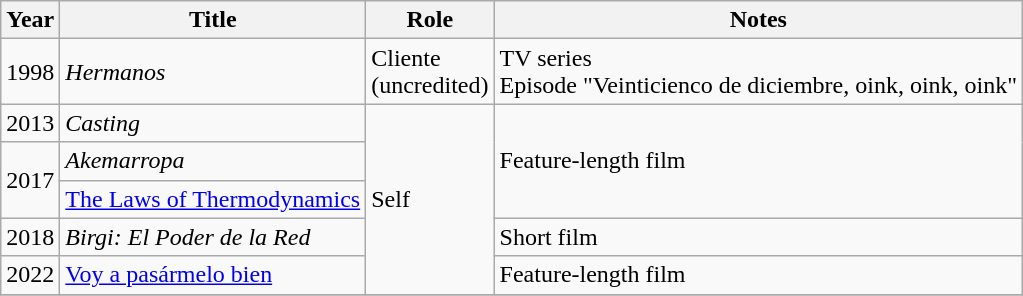<table class="wikitable sortable">
<tr>
<th>Year</th>
<th>Title</th>
<th>Role</th>
<th>Notes</th>
</tr>
<tr>
<td>1998</td>
<td><em>Hermanos</em></td>
<td>Cliente<br>(uncredited)</td>
<td>TV series<br>Episode "Veinticienco de diciembre, oink, oink, oink"</td>
</tr>
<tr>
<td>2013</td>
<td><em>Casting</em></td>
<td rowspan=5>Self</td>
<td rowspan=3>Feature-length film</td>
</tr>
<tr>
<td rowspan=2>2017</td>
<td><em>Akemarropa</em></td>
</tr>
<tr>
<td><a href='#'>The Laws of Thermodynamics</a></td>
</tr>
<tr>
<td>2018</td>
<td><em>Birgi: El Poder de la Red</em></td>
<td>Short film</td>
</tr>
<tr>
<td>2022</td>
<td><a href='#'>Voy a pasármelo bien</a></td>
<td>Feature-length film</td>
</tr>
<tr>
</tr>
</table>
